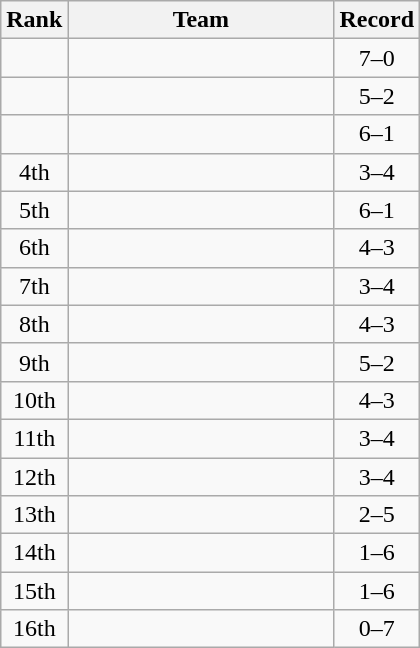<table class=wikitable style="text-align:center;">
<tr>
<th>Rank</th>
<th width=170>Team</th>
<th>Record</th>
</tr>
<tr>
<td></td>
<td align=left></td>
<td>7–0</td>
</tr>
<tr>
<td></td>
<td align=left></td>
<td>5–2</td>
</tr>
<tr>
<td></td>
<td align=left></td>
<td>6–1</td>
</tr>
<tr>
<td>4th</td>
<td align=left></td>
<td>3–4</td>
</tr>
<tr>
<td>5th</td>
<td align=left></td>
<td>6–1</td>
</tr>
<tr>
<td>6th</td>
<td align=left></td>
<td>4–3</td>
</tr>
<tr>
<td>7th</td>
<td align=left></td>
<td>3–4</td>
</tr>
<tr>
<td>8th</td>
<td align=left></td>
<td>4–3</td>
</tr>
<tr>
<td>9th</td>
<td align=left></td>
<td>5–2</td>
</tr>
<tr>
<td>10th</td>
<td align=left></td>
<td>4–3</td>
</tr>
<tr>
<td>11th</td>
<td align=left></td>
<td>3–4</td>
</tr>
<tr>
<td>12th</td>
<td align=left></td>
<td>3–4</td>
</tr>
<tr>
<td>13th</td>
<td align=left></td>
<td>2–5</td>
</tr>
<tr>
<td>14th</td>
<td align=left></td>
<td>1–6</td>
</tr>
<tr>
<td>15th</td>
<td align=left></td>
<td>1–6</td>
</tr>
<tr>
<td>16th</td>
<td align=left></td>
<td>0–7</td>
</tr>
</table>
